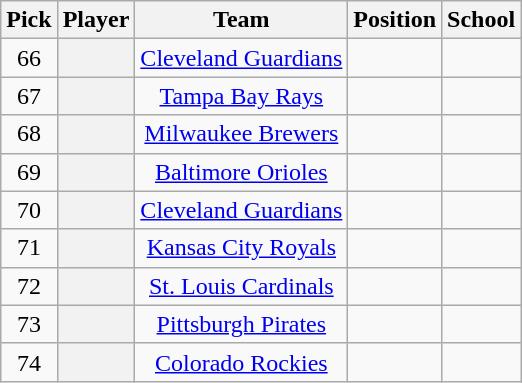<table class="wikitable sortable plainrowheaders" style="text-align:center; width=74%">
<tr>
<th scope="col">Pick</th>
<th scope="col">Player</th>
<th scope="col">Team</th>
<th scope="col">Position</th>
<th scope="col">School</th>
</tr>
<tr>
<td>66</td>
<th scope="row" style="text-align:center"></th>
<td><a href='#'>Cleveland Guardians</a></td>
<td></td>
<td></td>
</tr>
<tr>
<td>67</td>
<th scope="row" style="text-align:center"></th>
<td><a href='#'>Tampa Bay Rays</a></td>
<td></td>
<td></td>
</tr>
<tr>
<td>68</td>
<th scope="row" style="text-align:center"></th>
<td><a href='#'>Milwaukee Brewers</a></td>
<td></td>
<td></td>
</tr>
<tr>
<td>69</td>
<th scope="row" style="text-align:center"></th>
<td><a href='#'>Baltimore Orioles</a></td>
<td></td>
<td></td>
</tr>
<tr>
<td>70</td>
<th scope="row" style="text-align:center"></th>
<td><a href='#'>Cleveland Guardians</a></td>
<td></td>
<td></td>
</tr>
<tr>
<td>71</td>
<th scope="row" style="text-align:center"></th>
<td><a href='#'>Kansas City Royals</a></td>
<td></td>
<td></td>
</tr>
<tr>
<td>72</td>
<th scope="row" style="text-align:center"></th>
<td><a href='#'>St. Louis Cardinals</a></td>
<td></td>
<td></td>
</tr>
<tr>
<td>73</td>
<th scope="row" style="text-align:center"></th>
<td><a href='#'>Pittsburgh Pirates</a></td>
<td></td>
<td></td>
</tr>
<tr>
<td>74</td>
<th scope="row" style="text-align:center"></th>
<td><a href='#'>Colorado Rockies</a></td>
<td></td>
<td></td>
</tr>
</table>
